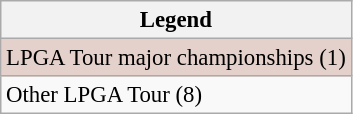<table class="wikitable" style="font-size:95%;">
<tr>
<th>Legend</th>
</tr>
<tr style="background:#e5d1cb;">
<td>LPGA Tour major championships (1)</td>
</tr>
<tr>
<td>Other LPGA Tour (8)</td>
</tr>
</table>
